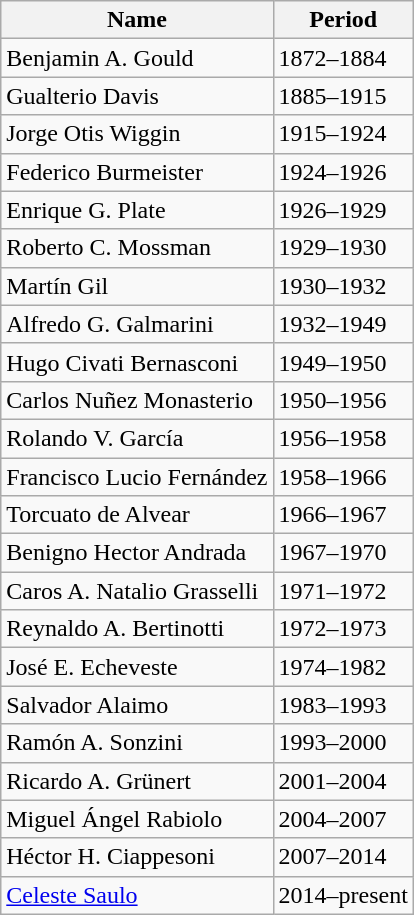<table class="wikitable">
<tr>
<th>Name</th>
<th>Period</th>
</tr>
<tr>
<td>Benjamin A. Gould</td>
<td>1872–1884</td>
</tr>
<tr>
<td>Gualterio Davis</td>
<td>1885–1915</td>
</tr>
<tr>
<td>Jorge Otis Wiggin</td>
<td>1915–1924</td>
</tr>
<tr>
<td>Federico Burmeister</td>
<td>1924–1926</td>
</tr>
<tr>
<td>Enrique G. Plate</td>
<td>1926–1929</td>
</tr>
<tr>
<td>Roberto C. Mossman</td>
<td>1929–1930</td>
</tr>
<tr>
<td>Martín Gil</td>
<td>1930–1932</td>
</tr>
<tr>
<td>Alfredo G. Galmarini</td>
<td>1932–1949</td>
</tr>
<tr>
<td>Hugo Civati Bernasconi</td>
<td>1949–1950</td>
</tr>
<tr>
<td>Carlos Nuñez Monasterio</td>
<td>1950–1956</td>
</tr>
<tr>
<td>Rolando V. García</td>
<td>1956–1958</td>
</tr>
<tr>
<td>Francisco Lucio Fernández</td>
<td>1958–1966</td>
</tr>
<tr>
<td>Torcuato de Alvear</td>
<td>1966–1967</td>
</tr>
<tr>
<td>Benigno Hector Andrada</td>
<td>1967–1970</td>
</tr>
<tr>
<td>Caros A. Natalio Grasselli</td>
<td>1971–1972</td>
</tr>
<tr>
<td>Reynaldo A. Bertinotti</td>
<td>1972–1973</td>
</tr>
<tr>
<td>José E. Echeveste</td>
<td>1974–1982</td>
</tr>
<tr>
<td>Salvador Alaimo</td>
<td>1983–1993</td>
</tr>
<tr>
<td>Ramón A. Sonzini</td>
<td>1993–2000</td>
</tr>
<tr>
<td>Ricardo A. Grünert</td>
<td>2001–2004</td>
</tr>
<tr>
<td>Miguel Ángel Rabiolo</td>
<td>2004–2007</td>
</tr>
<tr>
<td>Héctor H. Ciappesoni</td>
<td>2007–2014</td>
</tr>
<tr>
<td><a href='#'>Celeste Saulo</a></td>
<td>2014–present</td>
</tr>
</table>
